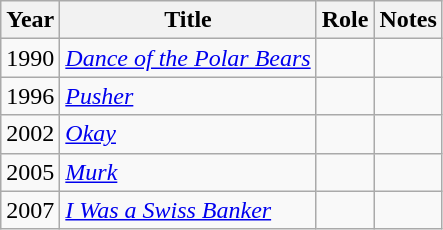<table class="wikitable sortable">
<tr>
<th>Year</th>
<th>Title</th>
<th>Role</th>
<th class="unsortable">Notes</th>
</tr>
<tr>
<td>1990</td>
<td><em><a href='#'>Dance of the Polar Bears</a></em></td>
<td></td>
<td></td>
</tr>
<tr>
<td>1996</td>
<td><em><a href='#'>Pusher</a></em></td>
<td></td>
<td></td>
</tr>
<tr>
<td>2002</td>
<td><em><a href='#'>Okay</a></em></td>
<td></td>
<td></td>
</tr>
<tr>
<td>2005</td>
<td><em><a href='#'>Murk</a></em></td>
<td></td>
<td></td>
</tr>
<tr>
<td>2007</td>
<td><em><a href='#'>I Was a Swiss Banker</a></em></td>
<td></td>
<td></td>
</tr>
</table>
